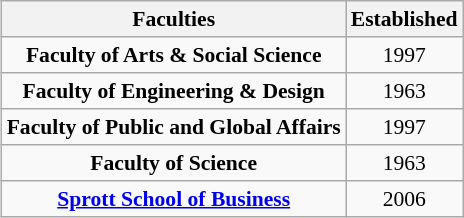<table class="wikitable"  style="font-size:90%; border:0; text-align:center; line-height:120%; float:right;">
<tr>
<th><strong>Faculties</strong></th>
<th><strong>Established</strong></th>
</tr>
<tr>
<td><strong>Faculty of Arts & Social Science</strong></td>
<td>1997</td>
</tr>
<tr>
<td><strong>Faculty of Engineering & Design</strong></td>
<td>1963</td>
</tr>
<tr>
<td><strong>Faculty of Public and Global Affairs</strong></td>
<td>1997</td>
</tr>
<tr>
<td><strong>Faculty of Science</strong></td>
<td>1963</td>
</tr>
<tr>
<td><strong><a href='#'>Sprott School of Business</a></strong></td>
<td>2006</td>
</tr>
</table>
